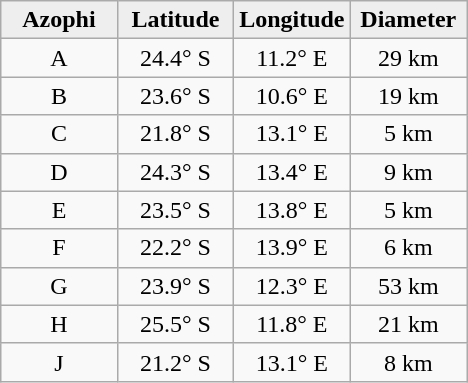<table class="wikitable">
<tr>
<th width="25%" style="background:#eeeeee;">Azophi</th>
<th width="25%" style="background:#eeeeee;">Latitude</th>
<th width="25%" style="background:#eeeeee;">Longitude</th>
<th width="25%" style="background:#eeeeee;">Diameter</th>
</tr>
<tr>
<td align="center">A</td>
<td align="center">24.4° S</td>
<td align="center">11.2° E</td>
<td align="center">29 km</td>
</tr>
<tr>
<td align="center">B</td>
<td align="center">23.6° S</td>
<td align="center">10.6° E</td>
<td align="center">19 km</td>
</tr>
<tr>
<td align="center">C</td>
<td align="center">21.8° S</td>
<td align="center">13.1° E</td>
<td align="center">5 km</td>
</tr>
<tr>
<td align="center">D</td>
<td align="center">24.3° S</td>
<td align="center">13.4° E</td>
<td align="center">9 km</td>
</tr>
<tr>
<td align="center">E</td>
<td align="center">23.5° S</td>
<td align="center">13.8° E</td>
<td align="center">5 km</td>
</tr>
<tr>
<td align="center">F</td>
<td align="center">22.2° S</td>
<td align="center">13.9° E</td>
<td align="center">6 km</td>
</tr>
<tr>
<td align="center">G</td>
<td align="center">23.9° S</td>
<td align="center">12.3° E</td>
<td align="center">53 km</td>
</tr>
<tr>
<td align="center">H</td>
<td align="center">25.5° S</td>
<td align="center">11.8° E</td>
<td align="center">21 km</td>
</tr>
<tr>
<td align="center">J</td>
<td align="center">21.2° S</td>
<td align="center">13.1° E</td>
<td align="center">8 km</td>
</tr>
</table>
